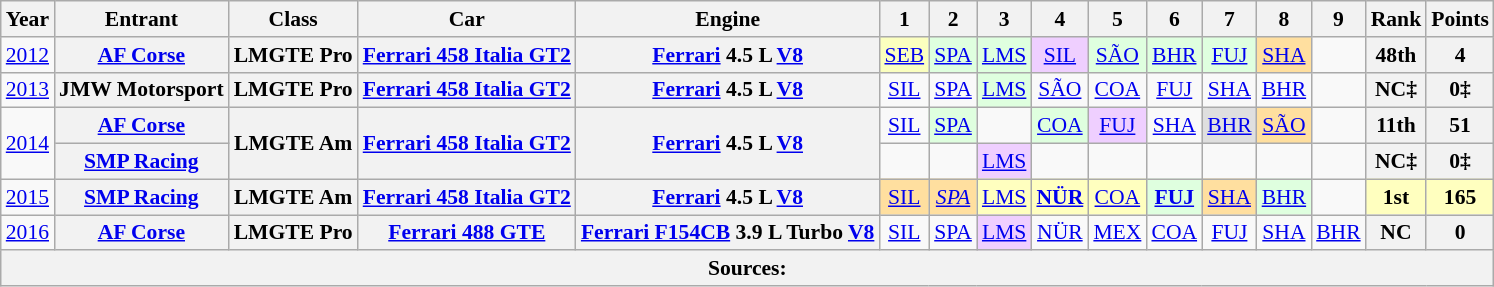<table class="wikitable" style="text-align:center; font-size:90%">
<tr>
<th>Year</th>
<th>Entrant</th>
<th>Class</th>
<th>Car</th>
<th>Engine</th>
<th>1</th>
<th>2</th>
<th>3</th>
<th>4</th>
<th>5</th>
<th>6</th>
<th>7</th>
<th>8</th>
<th>9</th>
<th>Rank</th>
<th>Points</th>
</tr>
<tr>
<td><a href='#'>2012</a></td>
<th><a href='#'>AF Corse</a></th>
<th>LMGTE Pro</th>
<th><a href='#'>Ferrari 458 Italia GT2</a></th>
<th><a href='#'>Ferrari</a> 4.5 L <a href='#'>V8</a></th>
<td style="background:#FBFFBF;"><a href='#'>SEB</a><br></td>
<td style="background:#DFFFDF;"><a href='#'>SPA</a><br></td>
<td style="background:#DFFFDF;"><a href='#'>LMS</a><br></td>
<td style="background:#EFCFFF;"><a href='#'>SIL</a><br></td>
<td style="background:#DFFFDF;"><a href='#'>SÃO</a><br></td>
<td style="background:#DFFFDF;"><a href='#'>BHR</a><br></td>
<td style="background:#DFFFDF;"><a href='#'>FUJ</a><br></td>
<td style="background:#FFDF9F;"><a href='#'>SHA</a><br></td>
<td></td>
<th>48th</th>
<th>4</th>
</tr>
<tr>
<td><a href='#'>2013</a></td>
<th>JMW Motorsport</th>
<th>LMGTE Pro</th>
<th><a href='#'>Ferrari 458 Italia GT2</a></th>
<th><a href='#'>Ferrari</a> 4.5 L <a href='#'>V8</a></th>
<td><a href='#'>SIL</a></td>
<td><a href='#'>SPA</a></td>
<td style="background:#DFFFDF;"><a href='#'>LMS</a><br></td>
<td><a href='#'>SÃO</a></td>
<td><a href='#'>COA</a></td>
<td><a href='#'>FUJ</a></td>
<td><a href='#'>SHA</a></td>
<td><a href='#'>BHR</a></td>
<td></td>
<th>NC‡</th>
<th>0‡</th>
</tr>
<tr>
<td rowspan="2"><a href='#'>2014</a></td>
<th><a href='#'>AF Corse</a></th>
<th rowspan="2">LMGTE Am</th>
<th rowspan="2"><a href='#'>Ferrari 458 Italia GT2</a></th>
<th rowspan="2"><a href='#'>Ferrari</a> 4.5 L <a href='#'>V8</a></th>
<td><a href='#'>SIL</a></td>
<td style="background:#DFFFDF;"><a href='#'>SPA</a><br></td>
<td></td>
<td style="background:#DFFFDF;"><a href='#'>COA</a><br></td>
<td style="background:#EFCFFF;"><a href='#'>FUJ</a><br></td>
<td><a href='#'>SHA</a></td>
<td style="background:#DFDFDF;"><a href='#'>BHR</a><br></td>
<td style="background:#FFDF9F;"><a href='#'>SÃO</a><br></td>
<td></td>
<th>11th</th>
<th>51</th>
</tr>
<tr>
<th><a href='#'>SMP Racing</a></th>
<td></td>
<td></td>
<td style="background:#EFCFFF;"><a href='#'>LMS</a><br></td>
<td></td>
<td></td>
<td></td>
<td></td>
<td></td>
<td></td>
<th>NC‡</th>
<th>0‡</th>
</tr>
<tr>
<td><a href='#'>2015</a></td>
<th><a href='#'>SMP Racing</a></th>
<th>LMGTE Am</th>
<th><a href='#'>Ferrari 458 Italia GT2</a></th>
<th><a href='#'>Ferrari</a> 4.5 L <a href='#'>V8</a></th>
<td style="background:#FFDF9F;"><a href='#'>SIL</a><br></td>
<td style="background:#FFDF9F;"><em><a href='#'>SPA</a></em><br></td>
<td style="background:#FFFFBF;"><a href='#'>LMS</a><br></td>
<td style="background:#FFFFBF;"><strong><a href='#'>NÜR</a></strong><br></td>
<td style="background:#FFFFBF;"><a href='#'>COA</a><br></td>
<td style="background:#DFFFDF;"><strong><a href='#'>FUJ</a></strong><br></td>
<td style="background:#FFDF9F;"><a href='#'>SHA</a><br></td>
<td style="background:#DFFFDF;"><a href='#'>BHR</a><br></td>
<td></td>
<th style="background:#FFFFBF;">1st</th>
<th style="background:#FFFFBF;">165</th>
</tr>
<tr>
<td><a href='#'>2016</a></td>
<th><a href='#'>AF Corse</a></th>
<th>LMGTE Pro</th>
<th><a href='#'>Ferrari 488 GTE</a></th>
<th><a href='#'>Ferrari F154CB</a> 3.9 L Turbo <a href='#'>V8</a></th>
<td><a href='#'>SIL</a></td>
<td><a href='#'>SPA</a></td>
<td style="background:#EFCFFF;"><a href='#'>LMS</a><br></td>
<td><a href='#'>NÜR</a></td>
<td><a href='#'>MEX</a></td>
<td><a href='#'>COA</a></td>
<td><a href='#'>FUJ</a></td>
<td><a href='#'>SHA</a></td>
<td><a href='#'>BHR</a></td>
<th>NC</th>
<th>0</th>
</tr>
<tr>
<th colspan="16">Sources:</th>
</tr>
</table>
